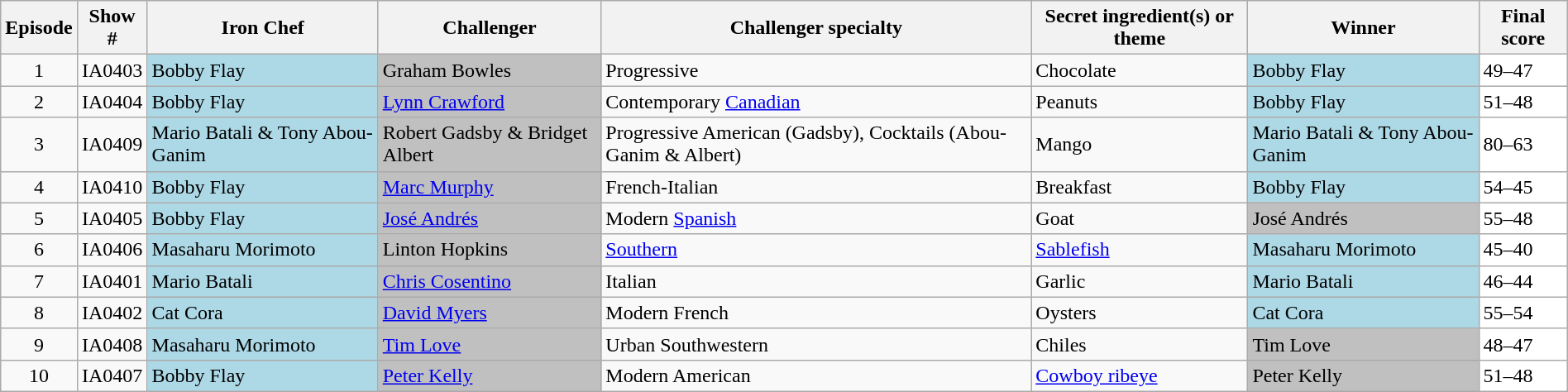<table class="wikitable sortable" width="100%">
<tr>
<th><span>Episode</span></th>
<th><span>Show #</span></th>
<th><span>Iron Chef</span></th>
<th><span>Challenger</span></th>
<th><span>Challenger specialty</span></th>
<th><span>Secret ingredient(s) or theme</span></th>
<th><span>Winner</span></th>
<th><span>Final score</span></th>
</tr>
<tr>
<td style="text-align:center">1</td>
<td style="text-align:center">IA0403</td>
<td style="background:lightblue">Bobby Flay</td>
<td style="background:silver">Graham Bowles</td>
<td>Progressive</td>
<td>Chocolate</td>
<td style="background:lightblue">Bobby Flay</td>
<td style="background:white">49–47</td>
</tr>
<tr>
<td style="text-align:center">2</td>
<td style="text-align:center">IA0404</td>
<td style="background:lightblue">Bobby Flay</td>
<td style="background:silver"><a href='#'>Lynn Crawford</a></td>
<td>Contemporary <a href='#'>Canadian</a></td>
<td>Peanuts</td>
<td style="background:lightblue">Bobby Flay</td>
<td style="background:white">51–48</td>
</tr>
<tr>
<td style="text-align:center">3</td>
<td style="text-align:center">IA0409</td>
<td style="background:lightblue">Mario Batali & Tony Abou-Ganim</td>
<td style="background:silver">Robert Gadsby & Bridget Albert</td>
<td>Progressive American (Gadsby), Cocktails (Abou-Ganim & Albert)</td>
<td>Mango</td>
<td style="background:lightblue">Mario Batali & Tony Abou-Ganim</td>
<td style="background:white">80–63</td>
</tr>
<tr>
<td style="text-align:center">4</td>
<td style="text-align:center">IA0410</td>
<td style="background:lightblue">Bobby Flay</td>
<td style="background:silver"><a href='#'>Marc Murphy</a></td>
<td>French-Italian</td>
<td>Breakfast</td>
<td style="background:lightblue">Bobby Flay</td>
<td style="background:white">54–45</td>
</tr>
<tr>
<td style="text-align:center">5</td>
<td style="text-align:center">IA0405</td>
<td style="background:lightblue">Bobby Flay</td>
<td style="background:silver"><a href='#'>José Andrés</a></td>
<td>Modern <a href='#'>Spanish</a></td>
<td>Goat</td>
<td style="background:silver">José Andrés</td>
<td style="background:white">55–48</td>
</tr>
<tr>
<td style="text-align:center">6</td>
<td style="text-align:center">IA0406</td>
<td style="background:lightblue">Masaharu Morimoto</td>
<td style="background:silver">Linton Hopkins</td>
<td><a href='#'>Southern</a></td>
<td><a href='#'>Sablefish</a></td>
<td style="background:lightblue">Masaharu Morimoto</td>
<td style="background:white">45–40</td>
</tr>
<tr>
<td style="text-align:center">7</td>
<td style="text-align:center">IA0401</td>
<td style="background:lightblue">Mario Batali</td>
<td style="background:silver"><a href='#'>Chris Cosentino</a></td>
<td>Italian</td>
<td>Garlic</td>
<td style="background:lightblue">Mario Batali</td>
<td style="background:white">46–44</td>
</tr>
<tr>
<td style="text-align:center">8</td>
<td style="text-align:center">IA0402</td>
<td style="background:lightblue">Cat Cora</td>
<td style="background:silver"><a href='#'>David Myers</a></td>
<td>Modern French</td>
<td>Oysters</td>
<td style="background:lightblue">Cat Cora</td>
<td style="background:white">55–54</td>
</tr>
<tr>
<td style="text-align:center">9</td>
<td style="text-align:center">IA0408</td>
<td style="background:lightblue">Masaharu Morimoto</td>
<td style="background:silver"><a href='#'>Tim Love</a></td>
<td>Urban Southwestern</td>
<td>Chiles</td>
<td style="background:silver">Tim Love</td>
<td style="background:white">48–47</td>
</tr>
<tr>
<td style="text-align:center">10</td>
<td style="text-align:center">IA0407</td>
<td style="background:lightblue">Bobby Flay</td>
<td style="background:silver"><a href='#'>Peter Kelly</a></td>
<td>Modern American</td>
<td><a href='#'>Cowboy ribeye</a></td>
<td style="background:silver">Peter Kelly</td>
<td style="background:white">51–48</td>
</tr>
</table>
